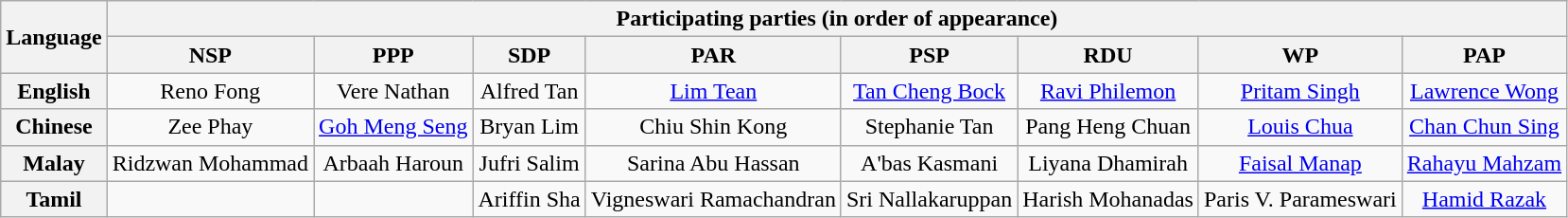<table class="wikitable" style="text-align: center">
<tr>
<th rowspan=2>Language</th>
<th Colspan=8>Participating parties (in order of appearance)</th>
</tr>
<tr>
<th>NSP</th>
<th>PPP</th>
<th>SDP</th>
<th>PAR</th>
<th>PSP</th>
<th>RDU</th>
<th>WP</th>
<th>PAP</th>
</tr>
<tr>
<th>English</th>
<td>Reno Fong</td>
<td>Vere Nathan</td>
<td>Alfred Tan</td>
<td><a href='#'>Lim Tean</a></td>
<td><a href='#'>Tan Cheng Bock</a></td>
<td><a href='#'>Ravi Philemon</a></td>
<td><a href='#'>Pritam Singh</a></td>
<td><a href='#'>Lawrence Wong</a></td>
</tr>
<tr>
<th>Chinese</th>
<td>Zee Phay</td>
<td><a href='#'>Goh Meng Seng</a></td>
<td>Bryan Lim</td>
<td>Chiu Shin Kong</td>
<td>Stephanie Tan</td>
<td>Pang Heng Chuan</td>
<td><a href='#'>Louis Chua</a></td>
<td><a href='#'>Chan Chun Sing</a></td>
</tr>
<tr>
<th>Malay</th>
<td>Ridzwan Mohammad</td>
<td>Arbaah Haroun</td>
<td>Jufri Salim</td>
<td>Sarina Abu Hassan</td>
<td>A'bas Kasmani</td>
<td>Liyana Dhamirah</td>
<td><a href='#'>Faisal Manap</a></td>
<td><a href='#'>Rahayu Mahzam</a></td>
</tr>
<tr>
<th>Tamil</th>
<td></td>
<td></td>
<td>Ariffin Sha</td>
<td>Vigneswari Ramachandran</td>
<td>Sri Nallakaruppan</td>
<td>Harish Mohanadas</td>
<td>Paris V. Parameswari</td>
<td><a href='#'>Hamid Razak</a></td>
</tr>
</table>
